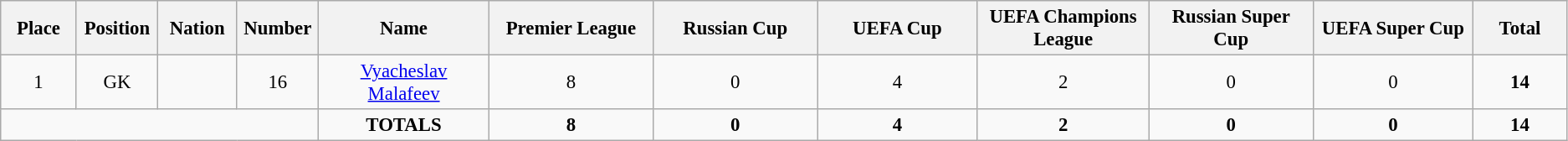<table class="wikitable" style="font-size: 95%; text-align: center;">
<tr>
<th width=60>Place</th>
<th width=60>Position</th>
<th width=60>Nation</th>
<th width=60>Number</th>
<th width=150>Name</th>
<th width=150>Premier League</th>
<th width=150>Russian Cup</th>
<th width=150>UEFA Cup</th>
<th width=150>UEFA Champions League</th>
<th width=150>Russian Super Cup</th>
<th width=150>UEFA Super Cup</th>
<th width=80><strong>Total</strong></th>
</tr>
<tr>
<td>1</td>
<td>GK</td>
<td></td>
<td>16</td>
<td><a href='#'>Vyacheslav Malafeev</a></td>
<td>8</td>
<td>0</td>
<td>4</td>
<td>2</td>
<td>0</td>
<td>0</td>
<td><strong>14</strong></td>
</tr>
<tr>
<td colspan="4"></td>
<td><strong>TOTALS</strong></td>
<td><strong>8</strong></td>
<td><strong>0</strong></td>
<td><strong>4</strong></td>
<td><strong>2</strong></td>
<td><strong>0</strong></td>
<td><strong>0</strong></td>
<td><strong>14</strong></td>
</tr>
</table>
